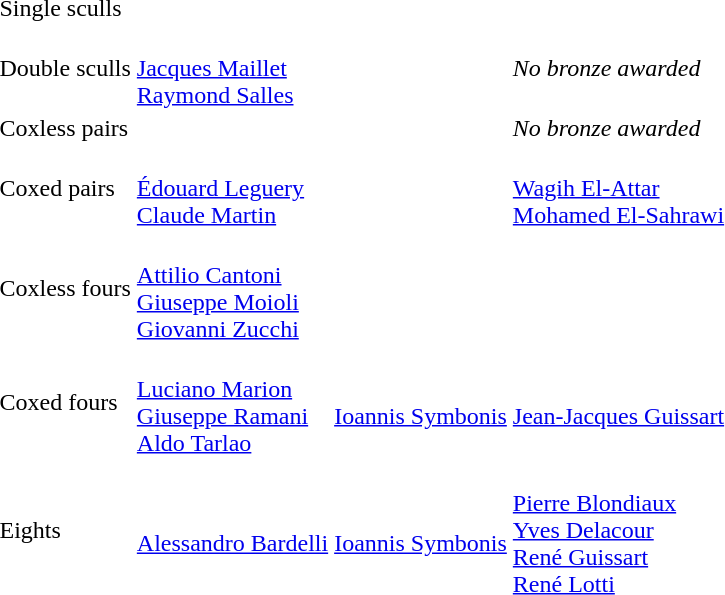<table>
<tr>
<td>Single sculls</td>
<td></td>
<td></td>
<td></td>
</tr>
<tr>
<td>Double sculls</td>
<td><br><a href='#'>Jacques Maillet</a><br><a href='#'>Raymond Salles</a></td>
<td></td>
<td><em>No bronze awarded</em></td>
</tr>
<tr>
<td>Coxless pairs</td>
<td></td>
<td></td>
<td><em>No bronze awarded</em></td>
</tr>
<tr>
<td>Coxed pairs</td>
<td><br><a href='#'>Édouard Leguery</a><br><a href='#'>Claude Martin</a></td>
<td></td>
<td><br><a href='#'>Wagih El-Attar</a><br><a href='#'>Mohamed El-Sahrawi</a></td>
</tr>
<tr>
<td>Coxless fours</td>
<td><br><a href='#'>Attilio Cantoni</a><br><a href='#'>Giuseppe Moioli</a><br><a href='#'>Giovanni Zucchi</a></td>
<td></td>
<td></td>
</tr>
<tr>
<td>Coxed fours</td>
<td><br><a href='#'>Luciano Marion</a><br><a href='#'>Giuseppe Ramani</a><br><a href='#'>Aldo Tarlao</a></td>
<td><br><a href='#'>Ioannis Symbonis</a></td>
<td><br><a href='#'>Jean-Jacques Guissart</a></td>
</tr>
<tr>
<td>Eights</td>
<td><br><a href='#'>Alessandro Bardelli</a></td>
<td><br><a href='#'>Ioannis Symbonis</a></td>
<td><br><a href='#'>Pierre Blondiaux</a><br><a href='#'>Yves Delacour</a><br><a href='#'>René Guissart</a><br><a href='#'>René Lotti</a></td>
</tr>
<tr>
</tr>
</table>
